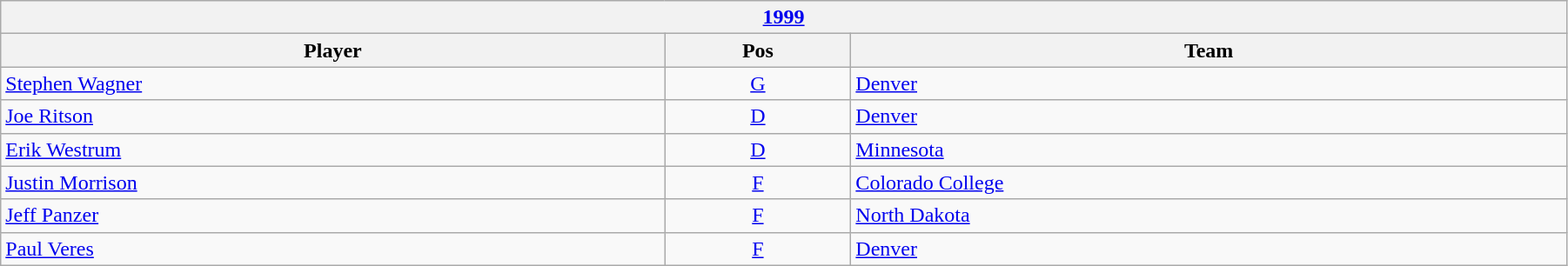<table class="wikitable" width=95%>
<tr>
<th colspan=3><a href='#'>1999</a></th>
</tr>
<tr>
<th>Player</th>
<th>Pos</th>
<th>Team</th>
</tr>
<tr>
<td><a href='#'>Stephen Wagner</a></td>
<td align=center><a href='#'>G</a></td>
<td><a href='#'>Denver</a></td>
</tr>
<tr>
<td><a href='#'>Joe Ritson</a></td>
<td align=center><a href='#'>D</a></td>
<td><a href='#'>Denver</a></td>
</tr>
<tr>
<td><a href='#'>Erik Westrum</a></td>
<td align=center><a href='#'>D</a></td>
<td><a href='#'>Minnesota</a></td>
</tr>
<tr>
<td><a href='#'>Justin Morrison</a></td>
<td align=center><a href='#'>F</a></td>
<td><a href='#'>Colorado College</a></td>
</tr>
<tr>
<td><a href='#'>Jeff Panzer</a></td>
<td align=center><a href='#'>F</a></td>
<td><a href='#'>North Dakota</a></td>
</tr>
<tr>
<td><a href='#'>Paul Veres</a></td>
<td align=center><a href='#'>F</a></td>
<td><a href='#'>Denver</a></td>
</tr>
</table>
